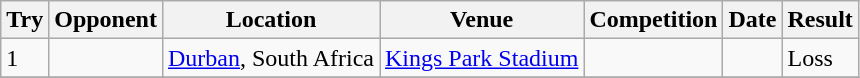<table class="wikitable sortable">
<tr>
<th>Try</th>
<th>Opponent</th>
<th>Location</th>
<th>Venue</th>
<th>Competition</th>
<th>Date</th>
<th>Result</th>
</tr>
<tr>
<td>1</td>
<td></td>
<td><a href='#'>Durban</a>, South Africa</td>
<td><a href='#'>Kings Park Stadium</a></td>
<td></td>
<td></td>
<td>Loss</td>
</tr>
<tr>
</tr>
</table>
